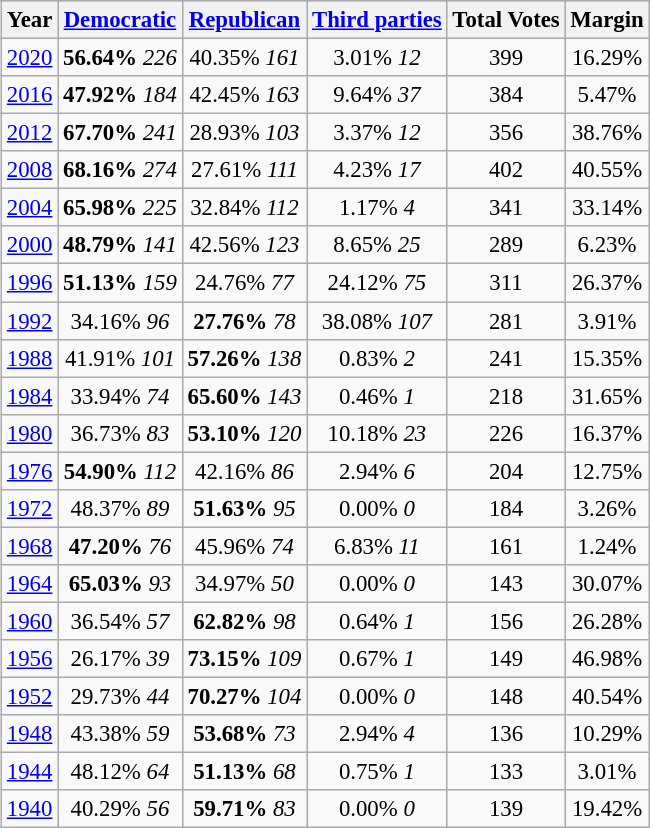<table class="wikitable mw-collapsible" style="float:center; margin:1em; font-size:95%;">
<tr style="background:lightgrey;">
<th>Year</th>
<th><a href='#'>Democratic</a></th>
<th><a href='#'>Republican</a></th>
<th><a href='#'>Third parties</a></th>
<th>Total Votes</th>
<th>Margin</th>
</tr>
<tr>
<td align="center" ><a href='#'>2020</a></td>
<td align="center" ><strong>56.64%</strong> <em>226</em></td>
<td align="center" >40.35% <em>161</em></td>
<td align="center" >3.01% <em>12</em></td>
<td align="center" >399</td>
<td align="center" >16.29%</td>
</tr>
<tr>
<td align="center" ><a href='#'>2016</a></td>
<td align="center" ><strong>47.92%</strong> <em>184</em></td>
<td align="center" >42.45% <em>163</em></td>
<td align="center" >9.64% <em>37</em></td>
<td align="center" >384</td>
<td align="center" >5.47%</td>
</tr>
<tr>
<td align="center" ><a href='#'>2012</a></td>
<td align="center" ><strong>67.70%</strong> <em>241</em></td>
<td align="center" >28.93% <em>103</em></td>
<td align="center" >3.37% <em>12</em></td>
<td align="center" >356</td>
<td align="center" >38.76%</td>
</tr>
<tr>
<td align="center" ><a href='#'>2008</a></td>
<td align="center" ><strong>68.16%</strong> <em>274</em></td>
<td align="center" >27.61% <em>111</em></td>
<td align="center" >4.23% <em>17</em></td>
<td align="center" >402</td>
<td align="center" >40.55%</td>
</tr>
<tr>
<td align="center" ><a href='#'>2004</a></td>
<td align="center" ><strong>65.98%</strong> <em>225</em></td>
<td align="center" >32.84% <em>112</em></td>
<td align="center" >1.17% <em>4</em></td>
<td align="center" >341</td>
<td align="center" >33.14%</td>
</tr>
<tr>
<td align="center" ><a href='#'>2000</a></td>
<td align="center" ><strong>48.79%</strong> <em>141</em></td>
<td align="center" >42.56% <em>123</em></td>
<td align="center" >8.65% <em>25</em></td>
<td align="center" >289</td>
<td align="center" >6.23%</td>
</tr>
<tr>
<td align="center" ><a href='#'>1996</a></td>
<td align="center" ><strong>51.13%</strong> <em>159</em></td>
<td align="center" >24.76% <em>77</em></td>
<td align="center" >24.12% <em>75</em></td>
<td align="center" >311</td>
<td align="center" >26.37%</td>
</tr>
<tr>
<td align="center" ><a href='#'>1992</a></td>
<td align="center" >34.16% <em>96</em></td>
<td align="center" ><strong>27.76%</strong> <em>78</em></td>
<td align="center" >38.08% <em>107</em></td>
<td align="center" >281</td>
<td align="center" >3.91%</td>
</tr>
<tr>
<td align="center" ><a href='#'>1988</a></td>
<td align="center" >41.91% <em>101</em></td>
<td align="center" ><strong>57.26%</strong> <em>138</em></td>
<td align="center" >0.83% <em>2</em></td>
<td align="center" >241</td>
<td align="center" >15.35%</td>
</tr>
<tr>
<td align="center" ><a href='#'>1984</a></td>
<td align="center" >33.94% <em>74</em></td>
<td align="center" ><strong>65.60%</strong> <em>143</em></td>
<td align="center" >0.46% <em>1</em></td>
<td align="center" >218</td>
<td align="center" >31.65%</td>
</tr>
<tr>
<td align="center" ><a href='#'>1980</a></td>
<td align="center" >36.73% <em>83</em></td>
<td align="center" ><strong>53.10%</strong> <em>120</em></td>
<td align="center" >10.18% <em>23</em></td>
<td align="center" >226</td>
<td align="center" >16.37%</td>
</tr>
<tr>
<td align="center" ><a href='#'>1976</a></td>
<td align="center" ><strong>54.90%</strong> <em>112</em></td>
<td align="center" >42.16% <em>86</em></td>
<td align="center" >2.94% <em>6</em></td>
<td align="center" >204</td>
<td align="center" >12.75%</td>
</tr>
<tr>
<td align="center" ><a href='#'>1972</a></td>
<td align="center" >48.37% <em>89</em></td>
<td align="center" ><strong>51.63%</strong> <em>95</em></td>
<td align="center" >0.00% <em>0</em></td>
<td align="center" >184</td>
<td align="center" >3.26%</td>
</tr>
<tr>
<td align="center" ><a href='#'>1968</a></td>
<td align="center" ><strong>47.20%</strong> <em>76</em></td>
<td align="center" >45.96% <em>74</em></td>
<td align="center" >6.83% <em>11</em></td>
<td align="center" >161</td>
<td align="center" >1.24%</td>
</tr>
<tr>
<td align="center" ><a href='#'>1964</a></td>
<td align="center" ><strong>65.03%</strong> <em>93</em></td>
<td align="center" >34.97% <em>50</em></td>
<td align="center" >0.00% <em>0</em></td>
<td align="center" >143</td>
<td align="center" >30.07%</td>
</tr>
<tr>
<td align="center" ><a href='#'>1960</a></td>
<td align="center" >36.54% <em>57</em></td>
<td align="center" ><strong>62.82%</strong> <em>98</em></td>
<td align="center" >0.64% <em>1</em></td>
<td align="center" >156</td>
<td align="center" >26.28%</td>
</tr>
<tr>
<td align="center" ><a href='#'>1956</a></td>
<td align="center" >26.17% <em>39</em></td>
<td align="center" ><strong>73.15%</strong> <em>109</em></td>
<td align="center" >0.67% <em>1</em></td>
<td align="center" >149</td>
<td align="center" >46.98%</td>
</tr>
<tr>
<td align="center" ><a href='#'>1952</a></td>
<td align="center" >29.73% <em>44</em></td>
<td align="center" ><strong>70.27%</strong> <em>104</em></td>
<td align="center" >0.00% <em>0</em></td>
<td align="center" >148</td>
<td align="center" >40.54%</td>
</tr>
<tr>
<td align="center" ><a href='#'>1948</a></td>
<td align="center" >43.38% <em>59</em></td>
<td align="center" ><strong>53.68%</strong> <em>73</em></td>
<td align="center" >2.94% <em>4</em></td>
<td align="center" >136</td>
<td align="center" >10.29%</td>
</tr>
<tr>
<td align="center" ><a href='#'>1944</a></td>
<td align="center" >48.12% <em>64</em></td>
<td align="center" ><strong>51.13%</strong> <em>68</em></td>
<td align="center" >0.75% <em>1</em></td>
<td align="center" >133</td>
<td align="center" >3.01%</td>
</tr>
<tr>
<td align="center" ><a href='#'>1940</a></td>
<td align="center" >40.29% <em>56</em></td>
<td align="center" ><strong>59.71%</strong> <em>83</em></td>
<td align="center" >0.00% <em>0</em></td>
<td align="center" >139</td>
<td align="center" >19.42%</td>
</tr>
</table>
